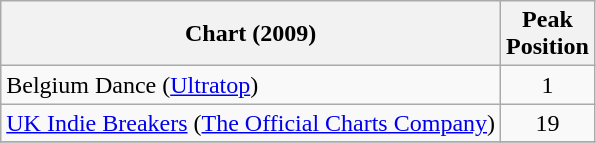<table class="wikitable">
<tr>
<th>Chart (2009)</th>
<th>Peak<br>Position</th>
</tr>
<tr>
<td>Belgium Dance (<a href='#'>Ultratop</a>)</td>
<td align="center">1</td>
</tr>
<tr>
<td><a href='#'>UK Indie Breakers</a> (<a href='#'>The Official Charts Company</a>)</td>
<td align="center">19</td>
</tr>
<tr>
</tr>
</table>
